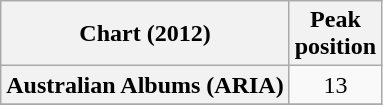<table class="wikitable sortable plainrowheaders">
<tr>
<th>Chart (2012)</th>
<th>Peak<br>position</th>
</tr>
<tr>
<th scope="row">Australian Albums (ARIA)</th>
<td align="center">13</td>
</tr>
<tr>
</tr>
</table>
